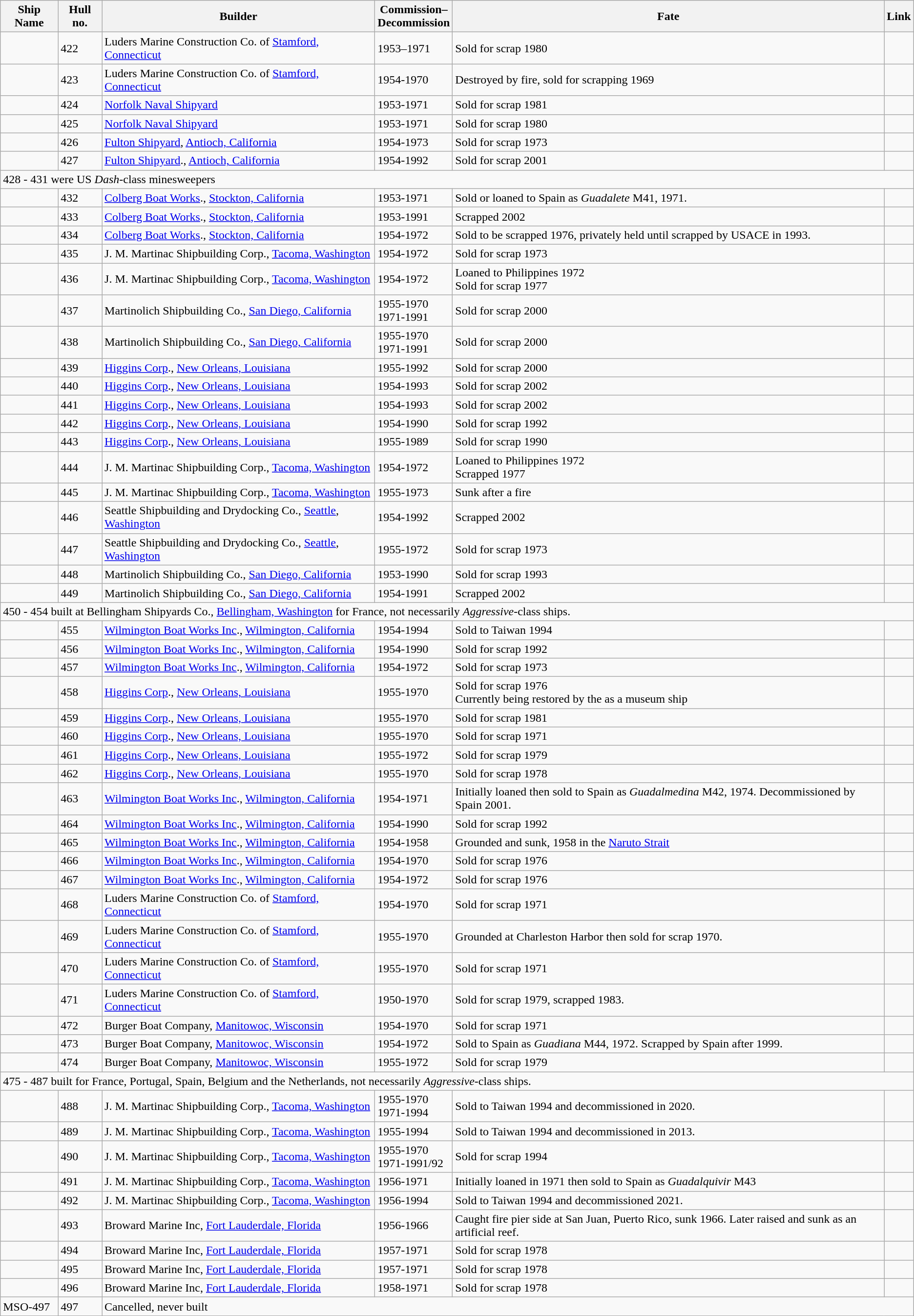<table class="wikitable">
<tr>
<th>Ship Name</th>
<th>Hull no.</th>
<th>Builder</th>
<th>Commission–<br>Decommission</th>
<th>Fate</th>
<th>Link</th>
</tr>
<tr>
<td></td>
<td>422</td>
<td>Luders Marine Construction Co. of <a href='#'>Stamford, Connecticut</a></td>
<td>1953–1971</td>
<td>Sold for scrap 1980</td>
<td></td>
</tr>
<tr>
<td></td>
<td>423</td>
<td>Luders Marine Construction Co. of <a href='#'>Stamford, Connecticut</a></td>
<td>1954-1970</td>
<td>Destroyed by fire, sold for scrapping 1969</td>
<td></td>
</tr>
<tr>
<td></td>
<td>424</td>
<td><a href='#'>Norfolk Naval Shipyard</a></td>
<td>1953-1971</td>
<td>Sold for scrap 1981</td>
<td></td>
</tr>
<tr>
<td></td>
<td>425</td>
<td><a href='#'>Norfolk Naval Shipyard</a></td>
<td>1953-1971</td>
<td>Sold for scrap 1980</td>
<td></td>
</tr>
<tr>
<td></td>
<td>426</td>
<td><a href='#'>Fulton Shipyard</a>, <a href='#'>Antioch, California</a></td>
<td>1954-1973</td>
<td>Sold for scrap 1973</td>
<td></td>
</tr>
<tr>
<td></td>
<td>427</td>
<td><a href='#'>Fulton Shipyard</a>., <a href='#'>Antioch, California</a></td>
<td>1954-1992</td>
<td>Sold for scrap 2001</td>
<td></td>
</tr>
<tr>
<td colspan=6>428 - 431 were US <em>Dash</em>-class minesweepers</td>
</tr>
<tr>
<td></td>
<td>432</td>
<td><a href='#'>Colberg Boat Works</a>., <a href='#'>Stockton, California</a></td>
<td>1953-1971</td>
<td>Sold or loaned to Spain as <em>Guadalete</em> M41, 1971.</td>
<td></td>
</tr>
<tr>
<td></td>
<td>433</td>
<td><a href='#'>Colberg Boat Works</a>., <a href='#'>Stockton, California</a></td>
<td>1953-1991</td>
<td>Scrapped 2002</td>
<td></td>
</tr>
<tr>
<td></td>
<td>434</td>
<td><a href='#'>Colberg Boat Works</a>., <a href='#'>Stockton, California</a></td>
<td>1954-1972</td>
<td>Sold to be scrapped 1976, privately held until scrapped by USACE in 1993.</td>
<td></td>
</tr>
<tr>
<td></td>
<td>435</td>
<td>J. M. Martinac Shipbuilding Corp., <a href='#'>Tacoma, Washington</a></td>
<td>1954-1972</td>
<td>Sold for scrap 1973</td>
<td></td>
</tr>
<tr>
<td></td>
<td>436</td>
<td>J. M. Martinac Shipbuilding Corp., <a href='#'>Tacoma, Washington</a></td>
<td>1954-1972</td>
<td>Loaned to Philippines 1972<br>Sold for scrap 1977</td>
<td></td>
</tr>
<tr>
<td></td>
<td>437</td>
<td>Martinolich Shipbuilding Co., <a href='#'>San Diego, California</a></td>
<td>1955-1970<br>1971-1991</td>
<td>Sold for scrap 2000</td>
<td></td>
</tr>
<tr>
<td></td>
<td>438</td>
<td>Martinolich Shipbuilding Co., <a href='#'>San Diego, California</a></td>
<td>1955-1970<br>1971-1991</td>
<td>Sold for scrap 2000</td>
<td></td>
</tr>
<tr>
<td></td>
<td>439</td>
<td><a href='#'>Higgins Corp</a>., <a href='#'>New Orleans, Louisiana</a></td>
<td>1955-1992</td>
<td>Sold for scrap 2000</td>
<td></td>
</tr>
<tr>
<td></td>
<td>440</td>
<td><a href='#'>Higgins Corp</a>., <a href='#'>New Orleans, Louisiana</a></td>
<td>1954-1993</td>
<td>Sold for scrap 2002</td>
<td></td>
</tr>
<tr>
<td></td>
<td>441</td>
<td><a href='#'>Higgins Corp</a>., <a href='#'>New Orleans, Louisiana</a></td>
<td>1954-1993</td>
<td>Sold for scrap 2002</td>
<td></td>
</tr>
<tr>
<td></td>
<td>442</td>
<td><a href='#'>Higgins Corp</a>., <a href='#'>New Orleans, Louisiana</a></td>
<td>1954-1990</td>
<td>Sold for scrap 1992</td>
<td></td>
</tr>
<tr>
<td></td>
<td>443</td>
<td><a href='#'>Higgins Corp</a>., <a href='#'>New Orleans, Louisiana</a></td>
<td>1955-1989</td>
<td>Sold for scrap 1990</td>
<td></td>
</tr>
<tr>
<td></td>
<td>444</td>
<td>J. M. Martinac Shipbuilding Corp., <a href='#'>Tacoma, Washington</a></td>
<td>1954-1972</td>
<td>Loaned to Philippines 1972<br>Scrapped 1977</td>
<td></td>
</tr>
<tr>
<td></td>
<td>445</td>
<td>J. M. Martinac Shipbuilding Corp., <a href='#'>Tacoma, Washington</a></td>
<td>1955-1973</td>
<td>Sunk after a fire</td>
<td></td>
</tr>
<tr>
<td></td>
<td>446</td>
<td>Seattle Shipbuilding and Drydocking Co., <a href='#'>Seattle</a>, <a href='#'>Washington</a></td>
<td>1954-1992</td>
<td>Scrapped 2002</td>
<td></td>
</tr>
<tr>
<td></td>
<td>447</td>
<td>Seattle Shipbuilding and Drydocking Co., <a href='#'>Seattle</a>, <a href='#'>Washington</a></td>
<td>1955-1972</td>
<td>Sold for scrap 1973</td>
<td></td>
</tr>
<tr>
<td></td>
<td>448</td>
<td>Martinolich Shipbuilding Co., <a href='#'>San Diego, California</a></td>
<td>1953-1990</td>
<td>Sold for scrap 1993</td>
<td></td>
</tr>
<tr>
<td></td>
<td>449</td>
<td>Martinolich Shipbuilding Co., <a href='#'>San Diego, California</a></td>
<td>1954-1991</td>
<td>Scrapped 2002</td>
<td></td>
</tr>
<tr>
<td colspan=6>450 - 454 built at Bellingham Shipyards Co., <a href='#'>Bellingham, Washington</a> for France, not necessarily <em>Aggressive</em>-class ships.</td>
</tr>
<tr>
<td></td>
<td>455</td>
<td><a href='#'>Wilmington Boat Works Inc</a>., <a href='#'>Wilmington, California</a></td>
<td>1954-1994</td>
<td>Sold to Taiwan 1994</td>
<td></td>
</tr>
<tr>
<td></td>
<td>456</td>
<td><a href='#'>Wilmington Boat Works Inc</a>., <a href='#'>Wilmington, California</a></td>
<td>1954-1990</td>
<td>Sold for scrap 1992</td>
<td></td>
</tr>
<tr>
<td></td>
<td>457</td>
<td><a href='#'>Wilmington Boat Works Inc</a>., <a href='#'>Wilmington, California</a></td>
<td>1954-1972</td>
<td>Sold for scrap 1973</td>
<td></td>
</tr>
<tr>
<td></td>
<td>458</td>
<td><a href='#'>Higgins Corp</a>., <a href='#'>New Orleans, Louisiana</a></td>
<td>1955-1970</td>
<td>Sold for scrap 1976<br>Currently being restored by the  as a museum ship</td>
<td></td>
</tr>
<tr>
<td></td>
<td>459</td>
<td><a href='#'>Higgins Corp</a>., <a href='#'>New Orleans, Louisiana</a></td>
<td>1955-1970</td>
<td>Sold for scrap 1981</td>
<td></td>
</tr>
<tr>
<td></td>
<td>460</td>
<td><a href='#'>Higgins Corp</a>., <a href='#'>New Orleans, Louisiana</a></td>
<td>1955-1970</td>
<td>Sold for scrap 1971</td>
<td></td>
</tr>
<tr>
<td></td>
<td>461</td>
<td><a href='#'>Higgins Corp</a>., <a href='#'>New Orleans, Louisiana</a></td>
<td>1955-1972</td>
<td>Sold for scrap 1979</td>
<td></td>
</tr>
<tr>
<td></td>
<td>462</td>
<td><a href='#'>Higgins Corp</a>., <a href='#'>New Orleans, Louisiana</a></td>
<td>1955-1970</td>
<td>Sold for scrap 1978</td>
<td></td>
</tr>
<tr>
<td></td>
<td>463</td>
<td><a href='#'>Wilmington Boat Works Inc</a>., <a href='#'>Wilmington, California</a></td>
<td>1954-1971</td>
<td>Initially loaned then sold to Spain as <em>Guadalmedina</em> M42, 1974. Decommissioned by Spain 2001.</td>
<td></td>
</tr>
<tr>
<td></td>
<td>464</td>
<td><a href='#'>Wilmington Boat Works Inc</a>., <a href='#'>Wilmington, California</a></td>
<td>1954-1990</td>
<td>Sold for scrap 1992</td>
<td></td>
</tr>
<tr>
<td></td>
<td>465</td>
<td><a href='#'>Wilmington Boat Works Inc</a>., <a href='#'>Wilmington, California</a></td>
<td>1954-1958</td>
<td>Grounded and sunk, 1958 in the <a href='#'>Naruto Strait</a></td>
<td></td>
</tr>
<tr>
<td></td>
<td>466</td>
<td><a href='#'>Wilmington Boat Works Inc</a>., <a href='#'>Wilmington, California</a></td>
<td>1954-1970</td>
<td>Sold for scrap 1976</td>
<td></td>
</tr>
<tr>
<td></td>
<td>467</td>
<td><a href='#'>Wilmington Boat Works Inc</a>., <a href='#'>Wilmington, California</a></td>
<td>1954-1972</td>
<td>Sold for scrap 1976</td>
<td></td>
</tr>
<tr>
<td></td>
<td>468</td>
<td>Luders Marine Construction Co. of <a href='#'>Stamford, Connecticut</a></td>
<td>1954-1970</td>
<td>Sold for scrap 1971</td>
<td></td>
</tr>
<tr>
<td></td>
<td>469</td>
<td>Luders Marine Construction Co. of <a href='#'>Stamford, Connecticut</a></td>
<td>1955-1970</td>
<td>Grounded at Charleston Harbor then sold for scrap 1970.</td>
<td></td>
</tr>
<tr>
<td></td>
<td>470</td>
<td>Luders Marine Construction Co. of <a href='#'>Stamford, Connecticut</a></td>
<td>1955-1970</td>
<td>Sold for scrap 1971</td>
<td></td>
</tr>
<tr>
<td></td>
<td>471</td>
<td>Luders Marine Construction Co. of <a href='#'>Stamford, Connecticut</a></td>
<td>1950-1970</td>
<td>Sold for scrap 1979, scrapped 1983.</td>
<td></td>
</tr>
<tr>
<td></td>
<td>472</td>
<td>Burger Boat Company, <a href='#'>Manitowoc, Wisconsin</a></td>
<td>1954-1970</td>
<td>Sold for scrap 1971</td>
<td></td>
</tr>
<tr>
<td></td>
<td>473</td>
<td>Burger Boat Company, <a href='#'>Manitowoc, Wisconsin</a></td>
<td>1954-1972</td>
<td>Sold to Spain as <em>Guadiana</em> M44, 1972. Scrapped by Spain after 1999.</td>
<td></td>
</tr>
<tr>
<td></td>
<td>474</td>
<td>Burger Boat Company, <a href='#'>Manitowoc, Wisconsin</a></td>
<td>1955-1972</td>
<td>Sold for scrap 1979</td>
<td></td>
</tr>
<tr>
<td colspan=6>475 - 487 built for France, Portugal, Spain, Belgium and the Netherlands, not necessarily <em>Aggressive</em>-class ships.</td>
</tr>
<tr>
<td></td>
<td>488</td>
<td>J. M. Martinac Shipbuilding Corp., <a href='#'>Tacoma, Washington</a></td>
<td>1955-1970<br>1971-1994</td>
<td>Sold to Taiwan 1994 and decommissioned in 2020.</td>
<td></td>
</tr>
<tr>
<td></td>
<td>489</td>
<td>J. M. Martinac Shipbuilding Corp., <a href='#'>Tacoma, Washington</a></td>
<td>1955-1994</td>
<td>Sold to Taiwan 1994 and decommissioned in 2013.</td>
<td></td>
</tr>
<tr>
<td></td>
<td>490</td>
<td>J. M. Martinac Shipbuilding Corp., <a href='#'>Tacoma, Washington</a></td>
<td>1955-1970<br>1971-1991/92</td>
<td>Sold for scrap 1994</td>
<td></td>
</tr>
<tr>
<td></td>
<td>491</td>
<td>J. M. Martinac Shipbuilding Corp., <a href='#'>Tacoma, Washington</a></td>
<td>1956-1971</td>
<td>Initially loaned in 1971 then sold to Spain as <em>Guadalquivir</em> M43</td>
<td></td>
</tr>
<tr>
<td></td>
<td>492</td>
<td>J. M. Martinac Shipbuilding Corp., <a href='#'>Tacoma, Washington</a></td>
<td>1956-1994</td>
<td>Sold to Taiwan 1994 and decommissioned 2021.</td>
<td></td>
</tr>
<tr>
<td></td>
<td>493</td>
<td>Broward Marine Inc, <a href='#'>Fort Lauderdale, Florida</a></td>
<td>1956-1966</td>
<td>Caught fire pier side at San Juan, Puerto Rico, sunk 1966. Later raised and sunk as an artificial reef.</td>
<td></td>
</tr>
<tr>
<td></td>
<td>494</td>
<td>Broward Marine Inc, <a href='#'>Fort Lauderdale, Florida</a></td>
<td>1957-1971</td>
<td>Sold for scrap 1978</td>
<td></td>
</tr>
<tr>
<td></td>
<td>495</td>
<td>Broward Marine Inc, <a href='#'>Fort Lauderdale, Florida</a></td>
<td>1957-1971</td>
<td>Sold for scrap 1978</td>
<td></td>
</tr>
<tr>
<td> </td>
<td>496</td>
<td>Broward Marine Inc, <a href='#'>Fort Lauderdale, Florida</a></td>
<td>1958-1971</td>
<td>Sold for scrap 1978</td>
<td></td>
</tr>
<tr>
<td>MSO-497</td>
<td>497</td>
<td colspan=4>Cancelled, never built</td>
</tr>
</table>
